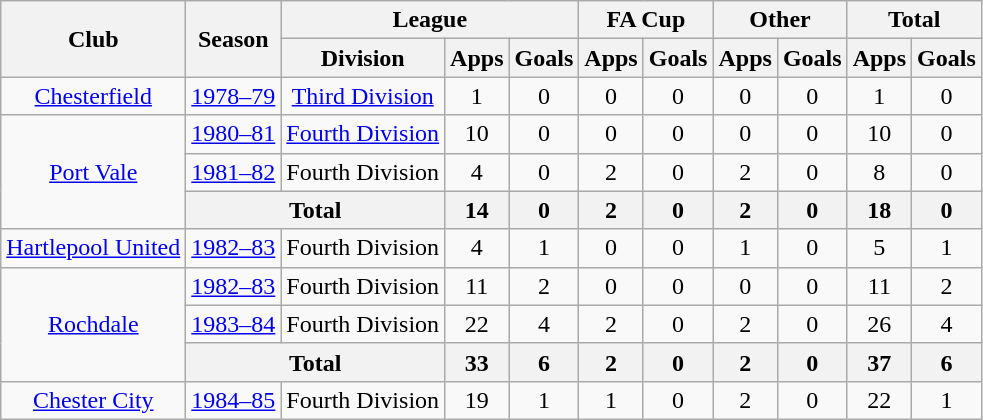<table class="wikitable" style="text-align:center">
<tr>
<th rowspan="2">Club</th>
<th rowspan="2">Season</th>
<th colspan="3">League</th>
<th colspan="2">FA Cup</th>
<th colspan="2">Other</th>
<th colspan="2">Total</th>
</tr>
<tr>
<th>Division</th>
<th>Apps</th>
<th>Goals</th>
<th>Apps</th>
<th>Goals</th>
<th>Apps</th>
<th>Goals</th>
<th>Apps</th>
<th>Goals</th>
</tr>
<tr>
<td><a href='#'>Chesterfield</a></td>
<td><a href='#'>1978–79</a></td>
<td><a href='#'>Third Division</a></td>
<td>1</td>
<td>0</td>
<td>0</td>
<td>0</td>
<td>0</td>
<td>0</td>
<td>1</td>
<td>0</td>
</tr>
<tr>
<td rowspan="3"><a href='#'>Port Vale</a></td>
<td><a href='#'>1980–81</a></td>
<td><a href='#'>Fourth Division</a></td>
<td>10</td>
<td>0</td>
<td>0</td>
<td>0</td>
<td>0</td>
<td>0</td>
<td>10</td>
<td>0</td>
</tr>
<tr>
<td><a href='#'>1981–82</a></td>
<td>Fourth Division</td>
<td>4</td>
<td>0</td>
<td>2</td>
<td>0</td>
<td>2</td>
<td>0</td>
<td>8</td>
<td>0</td>
</tr>
<tr>
<th colspan="2">Total</th>
<th>14</th>
<th>0</th>
<th>2</th>
<th>0</th>
<th>2</th>
<th>0</th>
<th>18</th>
<th>0</th>
</tr>
<tr>
<td><a href='#'>Hartlepool United</a></td>
<td><a href='#'>1982–83</a></td>
<td>Fourth Division</td>
<td>4</td>
<td>1</td>
<td>0</td>
<td>0</td>
<td>1</td>
<td>0</td>
<td>5</td>
<td>1</td>
</tr>
<tr>
<td rowspan="3"><a href='#'>Rochdale</a></td>
<td><a href='#'>1982–83</a></td>
<td>Fourth Division</td>
<td>11</td>
<td>2</td>
<td>0</td>
<td>0</td>
<td>0</td>
<td>0</td>
<td>11</td>
<td>2</td>
</tr>
<tr>
<td><a href='#'>1983–84</a></td>
<td>Fourth Division</td>
<td>22</td>
<td>4</td>
<td>2</td>
<td>0</td>
<td>2</td>
<td>0</td>
<td>26</td>
<td>4</td>
</tr>
<tr>
<th colspan="2">Total</th>
<th>33</th>
<th>6</th>
<th>2</th>
<th>0</th>
<th>2</th>
<th>0</th>
<th>37</th>
<th>6</th>
</tr>
<tr>
<td><a href='#'>Chester City</a></td>
<td><a href='#'>1984–85</a></td>
<td>Fourth Division</td>
<td>19</td>
<td>1</td>
<td>1</td>
<td>0</td>
<td>2</td>
<td>0</td>
<td>22</td>
<td>1</td>
</tr>
</table>
